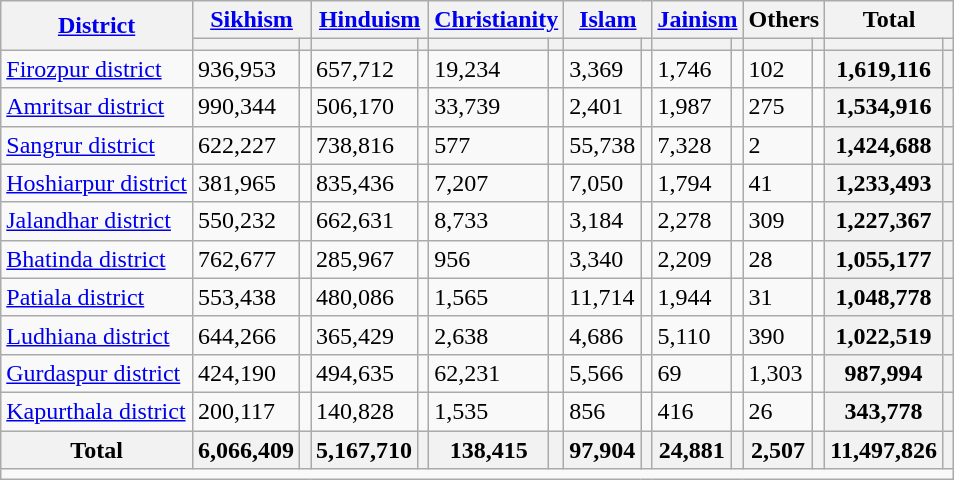<table class="wikitable sortable mw-collapsible">
<tr>
<th rowspan="2"><a href='#'>District</a></th>
<th colspan="2"><a href='#'>Sikhism</a> </th>
<th colspan="2"><a href='#'>Hinduism</a> </th>
<th colspan="2"><a href='#'>Christianity</a> </th>
<th colspan="2"><a href='#'>Islam</a> </th>
<th colspan="2"><a href='#'>Jainism</a> </th>
<th colspan="2">Others</th>
<th colspan="2">Total</th>
</tr>
<tr>
<th><a href='#'></a></th>
<th></th>
<th></th>
<th></th>
<th></th>
<th></th>
<th></th>
<th></th>
<th></th>
<th></th>
<th></th>
<th></th>
<th></th>
<th></th>
</tr>
<tr>
<td><a href='#'>Firozpur district</a></td>
<td>936,953</td>
<td></td>
<td>657,712</td>
<td></td>
<td>19,234</td>
<td></td>
<td>3,369</td>
<td></td>
<td>1,746</td>
<td></td>
<td>102</td>
<td></td>
<th>1,619,116</th>
<th></th>
</tr>
<tr>
<td><a href='#'>Amritsar district</a></td>
<td>990,344</td>
<td></td>
<td>506,170</td>
<td></td>
<td>33,739</td>
<td></td>
<td>2,401</td>
<td></td>
<td>1,987</td>
<td></td>
<td>275</td>
<td></td>
<th>1,534,916</th>
<th></th>
</tr>
<tr>
<td><a href='#'>Sangrur district</a></td>
<td>622,227</td>
<td></td>
<td>738,816</td>
<td></td>
<td>577</td>
<td></td>
<td>55,738</td>
<td></td>
<td>7,328</td>
<td></td>
<td>2</td>
<td></td>
<th>1,424,688</th>
<th></th>
</tr>
<tr>
<td><a href='#'>Hoshiarpur district</a></td>
<td>381,965</td>
<td></td>
<td>835,436</td>
<td></td>
<td>7,207</td>
<td></td>
<td>7,050</td>
<td></td>
<td>1,794</td>
<td></td>
<td>41</td>
<td></td>
<th>1,233,493</th>
<th></th>
</tr>
<tr>
<td><a href='#'>Jalandhar district</a></td>
<td>550,232</td>
<td></td>
<td>662,631</td>
<td></td>
<td>8,733</td>
<td></td>
<td>3,184</td>
<td></td>
<td>2,278</td>
<td></td>
<td>309</td>
<td></td>
<th>1,227,367</th>
<th></th>
</tr>
<tr>
<td><a href='#'>Bhatinda district</a></td>
<td>762,677</td>
<td></td>
<td>285,967</td>
<td></td>
<td>956</td>
<td></td>
<td>3,340</td>
<td></td>
<td>2,209</td>
<td></td>
<td>28</td>
<td></td>
<th>1,055,177</th>
<th></th>
</tr>
<tr>
<td><a href='#'>Patiala district</a></td>
<td>553,438</td>
<td></td>
<td>480,086</td>
<td></td>
<td>1,565</td>
<td></td>
<td>11,714</td>
<td></td>
<td>1,944</td>
<td></td>
<td>31</td>
<td></td>
<th>1,048,778</th>
<th></th>
</tr>
<tr>
<td><a href='#'>Ludhiana district</a></td>
<td>644,266</td>
<td></td>
<td>365,429</td>
<td></td>
<td>2,638</td>
<td></td>
<td>4,686</td>
<td></td>
<td>5,110</td>
<td></td>
<td>390</td>
<td></td>
<th>1,022,519</th>
<th></th>
</tr>
<tr>
<td><a href='#'>Gurdaspur district</a></td>
<td>424,190</td>
<td></td>
<td>494,635</td>
<td></td>
<td>62,231</td>
<td></td>
<td>5,566</td>
<td></td>
<td>69</td>
<td></td>
<td>1,303</td>
<td></td>
<th>987,994</th>
<th></th>
</tr>
<tr>
<td><a href='#'>Kapurthala district</a></td>
<td>200,117</td>
<td></td>
<td>140,828</td>
<td></td>
<td>1,535</td>
<td></td>
<td>856</td>
<td></td>
<td>416</td>
<td></td>
<td>26</td>
<td></td>
<th>343,778</th>
<th></th>
</tr>
<tr>
<th>Total</th>
<th>6,066,409</th>
<th></th>
<th>5,167,710</th>
<th></th>
<th>138,415</th>
<th></th>
<th>97,904</th>
<th></th>
<th>24,881</th>
<th></th>
<th>2,507</th>
<th></th>
<th>11,497,826</th>
<th></th>
</tr>
<tr class="sortbottom">
<td colspan="15"></td>
</tr>
</table>
